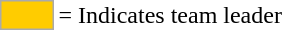<table>
<tr>
<td style="background:#fc0; border:1px solid #aaa; width:2em;"></td>
<td>= Indicates team leader</td>
</tr>
</table>
